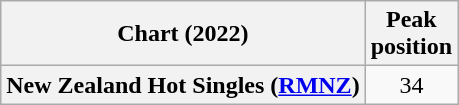<table class="wikitable plainrowheaders sortable" style="text-align:center">
<tr>
<th scope="col">Chart (2022)</th>
<th scope="col">Peak<br>position</th>
</tr>
<tr>
<th scope="row">New Zealand Hot Singles (<a href='#'>RMNZ</a>)</th>
<td>34</td>
</tr>
</table>
